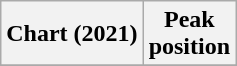<table class="wikitable sortable plainrowheaders">
<tr>
<th scope="col">Chart (2021)</th>
<th scope="col">Peak<br>position</th>
</tr>
<tr>
</tr>
</table>
